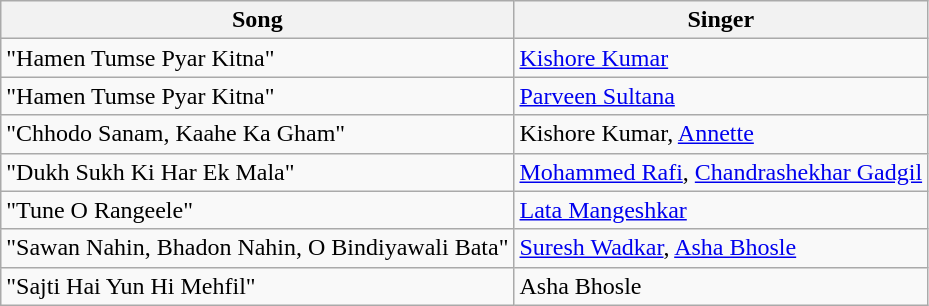<table class="wikitable">
<tr>
<th>Song</th>
<th>Singer</th>
</tr>
<tr>
<td>"Hamen Tumse Pyar Kitna"</td>
<td><a href='#'>Kishore Kumar</a></td>
</tr>
<tr>
<td>"Hamen Tumse Pyar Kitna"</td>
<td><a href='#'>Parveen Sultana</a></td>
</tr>
<tr>
<td>"Chhodo Sanam, Kaahe Ka Gham"</td>
<td>Kishore Kumar, <a href='#'>Annette</a></td>
</tr>
<tr>
<td>"Dukh Sukh Ki Har Ek Mala"</td>
<td><a href='#'>Mohammed Rafi</a>, <a href='#'>Chandrashekhar Gadgil</a></td>
</tr>
<tr>
<td>"Tune O Rangeele"</td>
<td><a href='#'>Lata Mangeshkar</a></td>
</tr>
<tr>
<td>"Sawan Nahin, Bhadon Nahin, O Bindiyawali Bata"</td>
<td><a href='#'>Suresh Wadkar</a>, <a href='#'>Asha Bhosle</a></td>
</tr>
<tr>
<td>"Sajti Hai Yun Hi Mehfil"</td>
<td>Asha Bhosle</td>
</tr>
</table>
